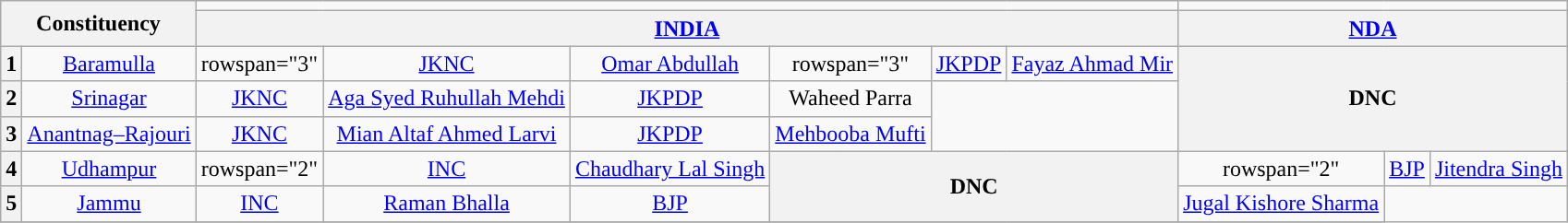<table class="wikitable sortable" style="text-align:center;">
<tr>
<th colspan="2" rowspan="2">Constituency</th>
<td colspan="6"></td>
<td colspan="3"></td>
</tr>
<tr>
<th colspan="6"><a href='#'>INDIA</a></th>
<th colspan="3"><a href='#'>NDA</a></th>
</tr>
<tr>
<th>1</th>
<td><a href='#'>Baramulla</a></td>
<td>rowspan="3" </td>
<td><a href='#'>JKNC</a></td>
<td><a href='#'>Omar Abdullah</a></td>
<td>rowspan="3" </td>
<td><a href='#'>JKPDP</a></td>
<td><a href='#'>Fayaz Ahmad Mir</a></td>
<th colspan=3 rowspan=3>DNC</th>
</tr>
<tr>
<th>2</th>
<td><a href='#'>Srinagar</a></td>
<td><a href='#'>JKNC</a></td>
<td><a href='#'>Aga Syed Ruhullah Mehdi</a></td>
<td><a href='#'>JKPDP</a></td>
<td>Waheed Parra</td>
</tr>
<tr>
<th>3</th>
<td><a href='#'>Anantnag–Rajouri</a></td>
<td><a href='#'>JKNC</a></td>
<td><a href='#'>Mian Altaf Ahmed Larvi</a></td>
<td><a href='#'>JKPDP</a></td>
<td><a href='#'>Mehbooba Mufti</a></td>
</tr>
<tr>
<th>4</th>
<td><a href='#'>Udhampur</a></td>
<td>rowspan="2" </td>
<td><a href='#'>INC</a></td>
<td><a href='#'>Chaudhary Lal Singh</a></td>
<th colspan=3 rowspan=2>DNC</th>
<td>rowspan="2" </td>
<td><a href='#'>BJP</a></td>
<td><a href='#'>Jitendra Singh</a></td>
</tr>
<tr>
<th>5</th>
<td><a href='#'>Jammu</a></td>
<td><a href='#'>INC</a></td>
<td><a href='#'>Raman Bhalla</a></td>
<td><a href='#'>BJP</a></td>
<td><a href='#'>Jugal Kishore Sharma</a></td>
</tr>
<tr>
</tr>
</table>
